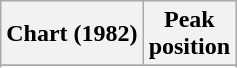<table class="wikitable sortable plainrowheaders" style="text-align:center">
<tr>
<th scope="col">Chart (1982)</th>
<th scope="col">Peak<br>position</th>
</tr>
<tr>
</tr>
<tr>
</tr>
</table>
